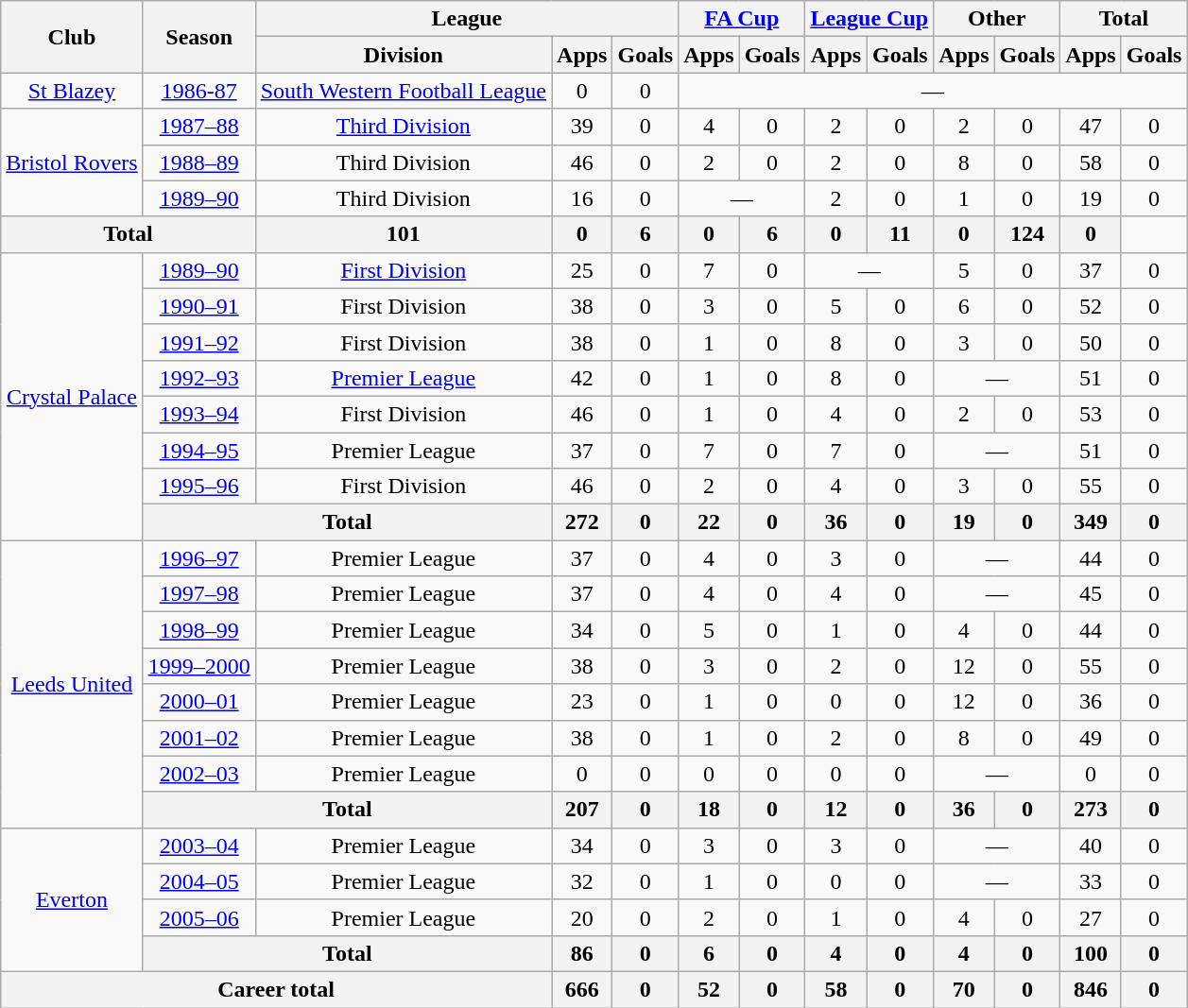<table class="wikitable" style="text-align:center">
<tr>
<th rowspan="2">Club</th>
<th rowspan="2">Season</th>
<th colspan="3">League</th>
<th colspan="2"><a href='#'>FA Cup</a></th>
<th colspan="2"><a href='#'>League Cup</a></th>
<th colspan="2">Other</th>
<th colspan="2">Total</th>
</tr>
<tr>
<th>Division</th>
<th>Apps</th>
<th>Goals</th>
<th>Apps</th>
<th>Goals</th>
<th>Apps</th>
<th>Goals</th>
<th>Apps</th>
<th>Goals</th>
<th>Apps</th>
<th>Goals</th>
</tr>
<tr>
<td rowspan="1"><a href='#'>St Blazey</a></td>
<td><a href='#'>1986-87</a></td>
<td><a href='#'>South Western Football League</a></td>
<td>0</td>
<td 0>0</td>
<td colspan="8">—</td>
</tr>
<tr>
<td rowspan="3"><a href='#'>Bristol Rovers</a></td>
<td><a href='#'>1987–88</a></td>
<td><a href='#'>Third Division</a></td>
<td>39</td>
<td>0</td>
<td>4</td>
<td>0</td>
<td>2</td>
<td>0</td>
<td>2</td>
<td>0</td>
<td>47</td>
<td>0</td>
</tr>
<tr>
<td><a href='#'>1988–89</a></td>
<td>Third Division</td>
<td>46</td>
<td>0</td>
<td>2</td>
<td>0</td>
<td>2</td>
<td>0</td>
<td>8</td>
<td>0</td>
<td>58</td>
<td>0</td>
</tr>
<tr>
<td><a href='#'>1989–90</a></td>
<td>Third Division</td>
<td>16</td>
<td>0</td>
<td colspan="2">—</td>
<td>2</td>
<td>0</td>
<td>1</td>
<td>0</td>
<td>19</td>
<td>0</td>
</tr>
<tr>
<th colspan="2">Total</th>
<th>101</th>
<th>0</th>
<th>6</th>
<th>0</th>
<th>6</th>
<th>0</th>
<th>11</th>
<th>0</th>
<th>124</th>
<th>0</th>
</tr>
<tr>
<td rowspan="8"><a href='#'>Crystal Palace</a></td>
<td><a href='#'>1989–90</a></td>
<td><a href='#'>First Division</a></td>
<td>25</td>
<td>0</td>
<td>7</td>
<td>0</td>
<td colspan="2">—</td>
<td>5</td>
<td>0</td>
<td>37</td>
<td>0</td>
</tr>
<tr>
<td><a href='#'>1990–91</a></td>
<td>First Division</td>
<td>38</td>
<td>0</td>
<td>3</td>
<td>0</td>
<td>5</td>
<td>0</td>
<td>6</td>
<td>0</td>
<td>52</td>
<td>0</td>
</tr>
<tr>
<td><a href='#'>1991–92</a></td>
<td>First Division</td>
<td>38</td>
<td>0</td>
<td>1</td>
<td>0</td>
<td>8</td>
<td>0</td>
<td>3</td>
<td>0</td>
<td>50</td>
<td>0</td>
</tr>
<tr>
<td><a href='#'>1992–93</a></td>
<td><a href='#'>Premier League</a></td>
<td>42</td>
<td>0</td>
<td>1</td>
<td>0</td>
<td>8</td>
<td>0</td>
<td colspan="2">—</td>
<td>51</td>
<td>0</td>
</tr>
<tr>
<td><a href='#'>1993–94</a></td>
<td>First Division</td>
<td>46</td>
<td>0</td>
<td>1</td>
<td>0</td>
<td>4</td>
<td>0</td>
<td>2</td>
<td>0</td>
<td>53</td>
<td>0</td>
</tr>
<tr>
<td><a href='#'>1994–95</a></td>
<td>Premier League</td>
<td>37</td>
<td>0</td>
<td>7</td>
<td>0</td>
<td>7</td>
<td>0</td>
<td colspan="2">—</td>
<td>51</td>
<td>0</td>
</tr>
<tr>
<td><a href='#'>1995–96</a></td>
<td>First Division</td>
<td>46</td>
<td>0</td>
<td>2</td>
<td>0</td>
<td>4</td>
<td>0</td>
<td>3</td>
<td>0</td>
<td>55</td>
<td>0</td>
</tr>
<tr>
<th colspan="2">Total</th>
<th>272</th>
<th>0</th>
<th>22</th>
<th>0</th>
<th>36</th>
<th>0</th>
<th>19</th>
<th>0</th>
<th>349</th>
<th>0</th>
</tr>
<tr>
<td rowspan="8"><a href='#'>Leeds United</a></td>
<td><a href='#'>1996–97</a></td>
<td>Premier League</td>
<td>37</td>
<td>0</td>
<td>4</td>
<td>0</td>
<td>3</td>
<td>0</td>
<td colspan="2">—</td>
<td>44</td>
<td>0</td>
</tr>
<tr>
<td><a href='#'>1997–98</a></td>
<td>Premier League</td>
<td>37</td>
<td>0</td>
<td>4</td>
<td>0</td>
<td>4</td>
<td>0</td>
<td colspan="2">—</td>
<td>45</td>
<td>0</td>
</tr>
<tr>
<td><a href='#'>1998–99</a></td>
<td>Premier League</td>
<td>34</td>
<td>0</td>
<td>5</td>
<td>0</td>
<td>1</td>
<td>0</td>
<td>4</td>
<td>0</td>
<td>44</td>
<td>0</td>
</tr>
<tr>
<td><a href='#'>1999–2000</a></td>
<td>Premier League</td>
<td>38</td>
<td>0</td>
<td>3</td>
<td>0</td>
<td>2</td>
<td>0</td>
<td>12</td>
<td>0</td>
<td>55</td>
<td>0</td>
</tr>
<tr>
<td><a href='#'>2000–01</a></td>
<td>Premier League</td>
<td>23</td>
<td>0</td>
<td>1</td>
<td>0</td>
<td>0</td>
<td>0</td>
<td>12</td>
<td>0</td>
<td>36</td>
<td>0</td>
</tr>
<tr>
<td><a href='#'>2001–02</a></td>
<td>Premier League</td>
<td>38</td>
<td>0</td>
<td>1</td>
<td>0</td>
<td>2</td>
<td>0</td>
<td>8</td>
<td>0</td>
<td>49</td>
<td>0</td>
</tr>
<tr>
<td><a href='#'>2002–03</a></td>
<td>Premier League</td>
<td>0</td>
<td>0</td>
<td>0</td>
<td>0</td>
<td>0</td>
<td>0</td>
<td colspan="2">—</td>
<td>0</td>
<td>0</td>
</tr>
<tr>
<th colspan="2">Total</th>
<th>207</th>
<th>0</th>
<th>18</th>
<th>0</th>
<th>12</th>
<th>0</th>
<th>36</th>
<th>0</th>
<th>273</th>
<th>0</th>
</tr>
<tr>
<td rowspan="4"><a href='#'>Everton</a></td>
<td><a href='#'>2003–04</a></td>
<td>Premier League</td>
<td>34</td>
<td>0</td>
<td>3</td>
<td>0</td>
<td>3</td>
<td>0</td>
<td colspan="2">—</td>
<td>40</td>
<td>0</td>
</tr>
<tr>
<td><a href='#'>2004–05</a></td>
<td>Premier League</td>
<td>32</td>
<td>0</td>
<td>1</td>
<td>0</td>
<td>0</td>
<td>0</td>
<td colspan="2">—</td>
<td>33</td>
<td>0</td>
</tr>
<tr>
<td><a href='#'>2005–06</a></td>
<td>Premier League</td>
<td>20</td>
<td>0</td>
<td>2</td>
<td>0</td>
<td>1</td>
<td>0</td>
<td>4</td>
<td>0</td>
<td>27</td>
<td>0</td>
</tr>
<tr>
<th colspan="2">Total</th>
<th>86</th>
<th>0</th>
<th>6</th>
<th>0</th>
<th>4</th>
<th>0</th>
<th>4</th>
<th>0</th>
<th>100</th>
<th>0</th>
</tr>
<tr>
<th colspan="3">Career total</th>
<th>666</th>
<th>0</th>
<th>52</th>
<th>0</th>
<th>58</th>
<th>0</th>
<th>70</th>
<th>0</th>
<th>846</th>
<th>0</th>
</tr>
</table>
